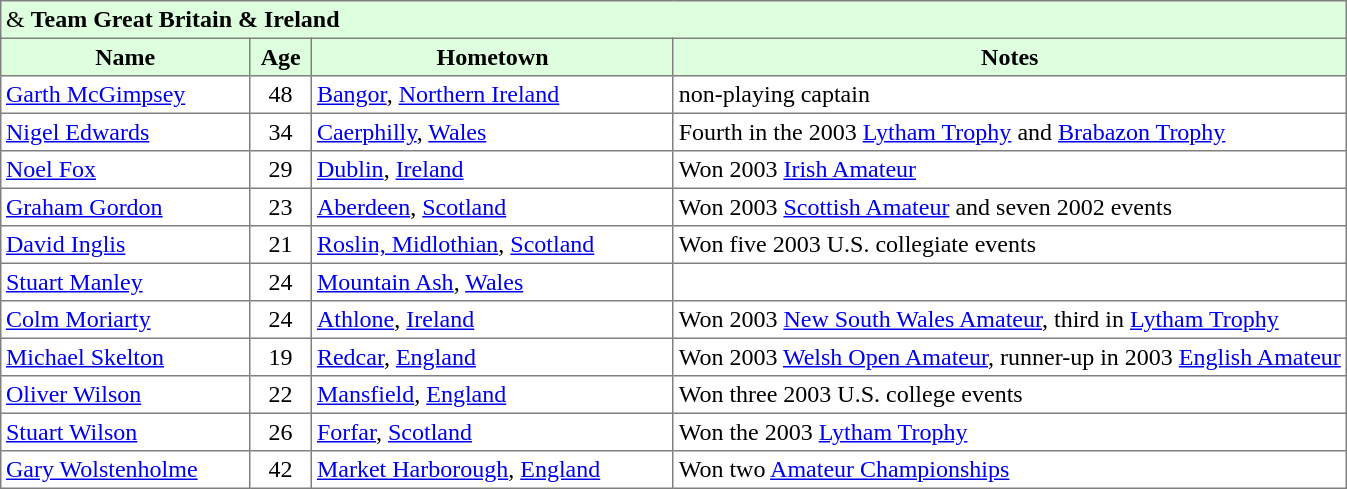<table border="1" cellpadding="3" style="border-collapse: collapse;">
<tr style="background:#ddffdd;">
<td colspan=5> &  <strong>Team Great Britain & Ireland</strong></td>
</tr>
<tr style="background:#ddffdd;">
<th>Name</th>
<th>Age</th>
<th>Hometown</th>
<th width=50%>Notes</th>
</tr>
<tr>
<td> <a href='#'>Garth McGimpsey</a></td>
<td align="center">48</td>
<td><a href='#'>Bangor</a>, <a href='#'>Northern Ireland</a></td>
<td>non-playing captain</td>
</tr>
<tr>
<td> <a href='#'>Nigel Edwards</a></td>
<td align="center">34</td>
<td><a href='#'>Caerphilly</a>, <a href='#'>Wales</a></td>
<td>Fourth in the 2003 <a href='#'>Lytham Trophy</a> and <a href='#'>Brabazon Trophy</a></td>
</tr>
<tr>
<td> <a href='#'>Noel Fox</a></td>
<td align="center">29</td>
<td><a href='#'>Dublin</a>, <a href='#'>Ireland</a></td>
<td>Won 2003 <a href='#'>Irish Amateur</a></td>
</tr>
<tr>
<td> <a href='#'>Graham Gordon</a></td>
<td align="center">23</td>
<td><a href='#'>Aberdeen</a>, <a href='#'>Scotland</a></td>
<td>Won 2003 <a href='#'>Scottish Amateur</a> and seven 2002 events</td>
</tr>
<tr>
<td> <a href='#'>David Inglis</a></td>
<td align="center">21</td>
<td><a href='#'>Roslin, Midlothian</a>, <a href='#'>Scotland</a></td>
<td>Won five 2003 U.S. collegiate events</td>
</tr>
<tr>
<td> <a href='#'>Stuart Manley</a></td>
<td align="center">24</td>
<td><a href='#'>Mountain Ash</a>, <a href='#'>Wales</a></td>
<td></td>
</tr>
<tr>
<td> <a href='#'>Colm Moriarty</a></td>
<td align="center">24</td>
<td><a href='#'>Athlone</a>, <a href='#'>Ireland</a></td>
<td>Won 2003 <a href='#'>New South Wales Amateur</a>, third in <a href='#'>Lytham Trophy</a></td>
</tr>
<tr>
<td> <a href='#'>Michael Skelton</a></td>
<td align="center">19</td>
<td><a href='#'>Redcar</a>, <a href='#'>England</a></td>
<td>Won 2003 <a href='#'>Welsh Open Amateur</a>, runner-up in 2003 <a href='#'>English Amateur</a></td>
</tr>
<tr>
<td> <a href='#'>Oliver Wilson</a></td>
<td align="center">22</td>
<td><a href='#'>Mansfield</a>, <a href='#'>England</a></td>
<td>Won three 2003 U.S. college events</td>
</tr>
<tr>
<td> <a href='#'>Stuart Wilson</a></td>
<td align="center">26</td>
<td><a href='#'>Forfar</a>, <a href='#'>Scotland</a></td>
<td>Won the 2003 <a href='#'>Lytham Trophy</a></td>
</tr>
<tr>
<td> <a href='#'>Gary Wolstenholme</a></td>
<td align="center">42</td>
<td><a href='#'>Market Harborough</a>, <a href='#'>England</a></td>
<td>Won two <a href='#'>Amateur Championships</a></td>
</tr>
</table>
